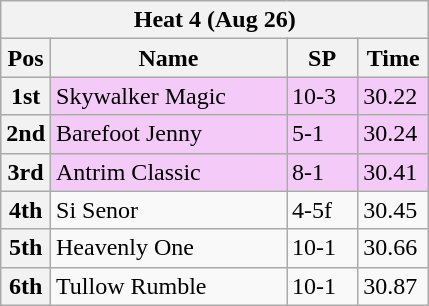<table class="wikitable">
<tr>
<th colspan="6">Heat 4 (Aug 26)</th>
</tr>
<tr>
<th width=20>Pos</th>
<th width=150>Name</th>
<th width=40>SP</th>
<th width=40>Time</th>
</tr>
<tr style="background: #f4caf9;">
<th>1st</th>
<td>Skywalker Magic</td>
<td>10-3</td>
<td>30.22</td>
</tr>
<tr style="background: #f4caf9;">
<th>2nd</th>
<td>Barefoot Jenny</td>
<td>5-1</td>
<td>30.24</td>
</tr>
<tr style="background: #f4caf9;">
<th>3rd</th>
<td>Antrim Classic</td>
<td>8-1</td>
<td>30.41</td>
</tr>
<tr>
<th>4th</th>
<td>Si Senor</td>
<td>4-5f</td>
<td>30.45</td>
</tr>
<tr>
<th>5th</th>
<td>Heavenly One</td>
<td>10-1</td>
<td>30.66</td>
</tr>
<tr>
<th>6th</th>
<td>Tullow Rumble</td>
<td>10-1</td>
<td>30.87</td>
</tr>
</table>
